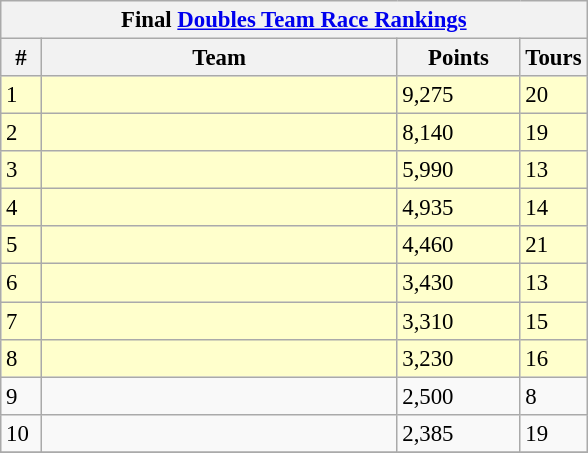<table class="wikitable" style="font-size:95%">
<tr>
<th colspan="4">Final <a href='#'>Doubles Team Race Rankings</a></th>
</tr>
<tr>
<th width="20">#</th>
<th width="230">Team</th>
<th width="75">Points</th>
<th width="15">Tours</th>
</tr>
<tr bgcolor="#ffffcc">
<td>1</td>
<td align="left"><br></td>
<td>9,275</td>
<td>20</td>
</tr>
<tr bgcolor="#ffffcc">
<td>2</td>
<td align="left"><br></td>
<td>8,140</td>
<td>19</td>
</tr>
<tr bgcolor="#ffffcc">
<td>3</td>
<td align="left"><br></td>
<td>5,990</td>
<td>13</td>
</tr>
<tr bgcolor="#ffffcc">
<td>4</td>
<td align="left"><br></td>
<td>4,935</td>
<td>14</td>
</tr>
<tr bgcolor="#ffffcc">
<td>5</td>
<td align="left"><br></td>
<td>4,460</td>
<td>21</td>
</tr>
<tr bgcolor="#ffffcc">
<td>6</td>
<td align="left"><br></td>
<td>3,430</td>
<td>13</td>
</tr>
<tr bgcolor="#ffffcc">
<td>7</td>
<td align="left"><br></td>
<td>3,310</td>
<td>15</td>
</tr>
<tr bgcolor="#ffffcc">
<td>8</td>
<td align="left"><br></td>
<td>3,230</td>
<td>16</td>
</tr>
<tr>
<td>9</td>
<td align="left"><br></td>
<td>2,500</td>
<td>8</td>
</tr>
<tr>
<td>10</td>
<td align="left"><br></td>
<td>2,385</td>
<td>19</td>
</tr>
<tr>
</tr>
</table>
